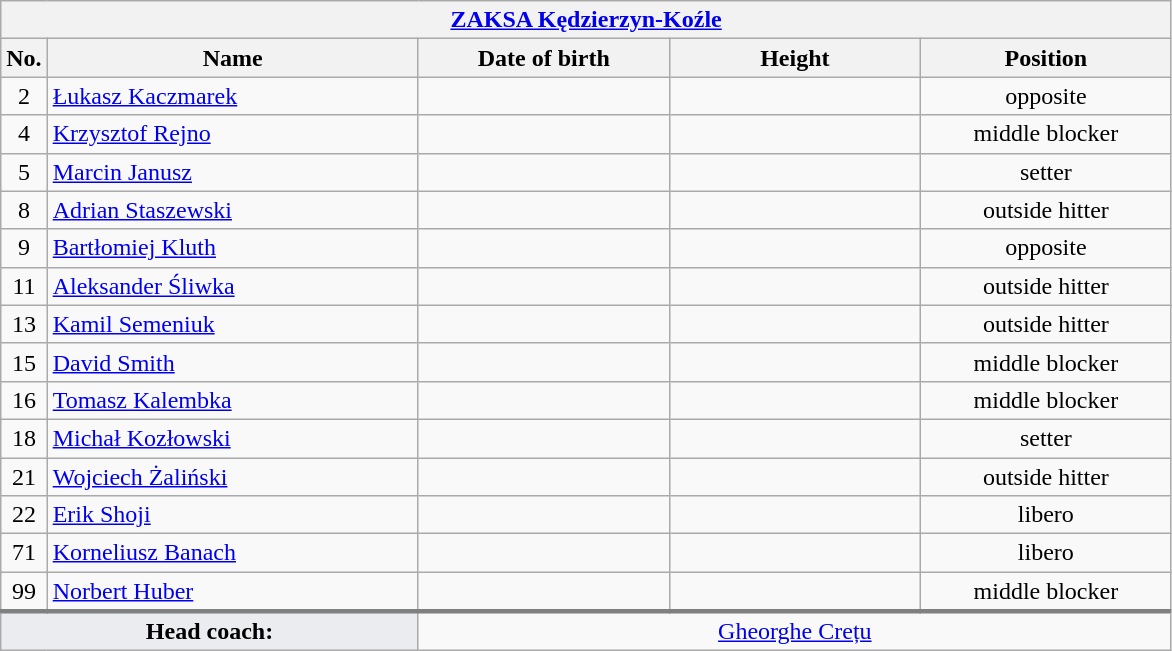<table class="wikitable collapsible collapsed" style="font-size:100%; text-align:center">
<tr>
<th colspan=5 style="width:30em"><a href='#'>ZAKSA Kędzierzyn-Koźle</a></th>
</tr>
<tr>
<th>No.</th>
<th style="width:15em">Name</th>
<th style="width:10em">Date of birth</th>
<th style="width:10em">Height</th>
<th style="width:10em">Position</th>
</tr>
<tr>
<td>2</td>
<td align=left> <a href='#'>Łukasz Kaczmarek</a></td>
<td align=right></td>
<td></td>
<td>opposite</td>
</tr>
<tr>
<td>4</td>
<td align=left> <a href='#'>Krzysztof Rejno</a></td>
<td align=right></td>
<td></td>
<td>middle blocker</td>
</tr>
<tr>
<td>5</td>
<td align=left> <a href='#'>Marcin Janusz</a></td>
<td align=right></td>
<td></td>
<td>setter</td>
</tr>
<tr>
<td>8</td>
<td align=left> <a href='#'>Adrian Staszewski</a></td>
<td align=right></td>
<td></td>
<td>outside hitter</td>
</tr>
<tr>
<td>9</td>
<td align=left> <a href='#'>Bartłomiej Kluth</a></td>
<td align=right></td>
<td></td>
<td>opposite</td>
</tr>
<tr>
<td>11</td>
<td align=left> <a href='#'>Aleksander Śliwka</a></td>
<td align=right></td>
<td></td>
<td>outside hitter</td>
</tr>
<tr>
<td>13</td>
<td align=left> <a href='#'>Kamil Semeniuk</a></td>
<td align=right></td>
<td></td>
<td>outside hitter</td>
</tr>
<tr>
<td>15</td>
<td align=left> <a href='#'>David Smith</a></td>
<td align=right></td>
<td></td>
<td>middle blocker</td>
</tr>
<tr>
<td>16</td>
<td align=left> <a href='#'>Tomasz Kalembka</a></td>
<td align=right></td>
<td></td>
<td>middle blocker</td>
</tr>
<tr>
<td>18</td>
<td align=left> <a href='#'>Michał Kozłowski</a></td>
<td align=right></td>
<td></td>
<td>setter</td>
</tr>
<tr>
<td>21</td>
<td align=left> <a href='#'>Wojciech Żaliński</a></td>
<td align=right></td>
<td></td>
<td>outside hitter</td>
</tr>
<tr>
<td>22</td>
<td align=left> <a href='#'>Erik Shoji</a></td>
<td align=right></td>
<td></td>
<td>libero</td>
</tr>
<tr>
<td>71</td>
<td align=left> <a href='#'>Korneliusz Banach</a></td>
<td align=right></td>
<td></td>
<td>libero</td>
</tr>
<tr>
<td>99</td>
<td align=left> <a href='#'>Norbert Huber</a></td>
<td align=right></td>
<td></td>
<td>middle blocker</td>
</tr>
<tr style="border-top: 3px solid grey">
<td colspan=2 style="background:#EAECF0"><strong>Head coach:</strong></td>
<td colspan=3> <a href='#'>Gheorghe Crețu</a></td>
</tr>
</table>
